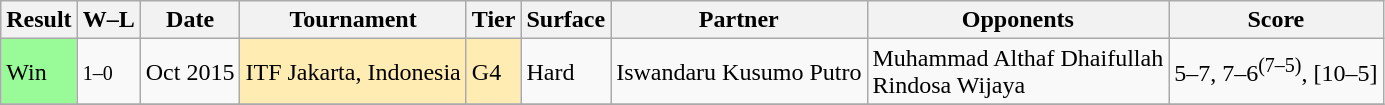<table class="sortable wikitable">
<tr>
<th>Result</th>
<th class="unsortable">W–L</th>
<th>Date</th>
<th>Tournament</th>
<th>Tier</th>
<th>Surface</th>
<th>Partner</th>
<th>Opponents</th>
<th class="unsortable">Score</th>
</tr>
<tr>
<td bgcolor=98fb98>Win</td>
<td><small>1–0</small></td>
<td>Oct 2015</td>
<td bgcolor="ffecb2">ITF Jakarta, Indonesia</td>
<td bgcolor="ffecb2">G4</td>
<td>Hard</td>
<td> Iswandaru Kusumo Putro</td>
<td> Muhammad Althaf Dhaifullah <br>  Rindosa Wijaya</td>
<td>5–7, 7–6<sup>(7–5)</sup>, [10–5]</td>
</tr>
<tr>
</tr>
</table>
